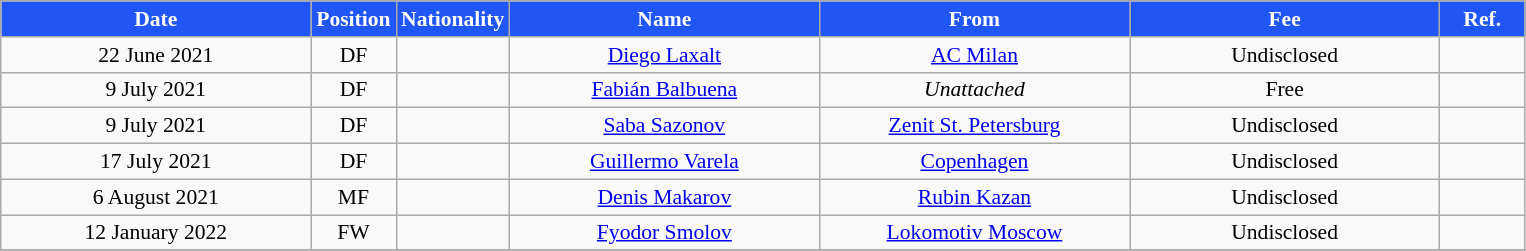<table class="wikitable"  style="text-align:center; font-size:90%; ">
<tr>
<th style="background:#1F56F5; color:white; width:200px;">Date</th>
<th style="background:#1F56F5; color:white; width:50px;">Position</th>
<th style="background:#1F56F5; color:white; width:50px;">Nationality</th>
<th style="background:#1F56F5; color:white; width:200px;">Name</th>
<th style="background:#1F56F5; color:white; width:200px;">From</th>
<th style="background:#1F56F5; color:white; width:200px;">Fee</th>
<th style="background:#1F56F5; color:white; width:50px;">Ref.</th>
</tr>
<tr>
<td>22 June 2021</td>
<td>DF</td>
<td></td>
<td><a href='#'>Diego Laxalt</a></td>
<td><a href='#'>AC Milan</a></td>
<td>Undisclosed</td>
<td></td>
</tr>
<tr>
<td>9 July 2021</td>
<td>DF</td>
<td></td>
<td><a href='#'>Fabián Balbuena</a></td>
<td><em>Unattached</em></td>
<td>Free</td>
<td></td>
</tr>
<tr>
<td>9 July 2021</td>
<td>DF</td>
<td></td>
<td><a href='#'>Saba Sazonov</a></td>
<td><a href='#'>Zenit St. Petersburg</a></td>
<td>Undisclosed</td>
<td></td>
</tr>
<tr>
<td>17 July 2021</td>
<td>DF</td>
<td></td>
<td><a href='#'>Guillermo Varela</a></td>
<td><a href='#'>Copenhagen</a></td>
<td>Undisclosed</td>
<td></td>
</tr>
<tr>
<td>6 August 2021</td>
<td>MF</td>
<td></td>
<td><a href='#'>Denis Makarov</a></td>
<td><a href='#'>Rubin Kazan</a></td>
<td>Undisclosed</td>
<td></td>
</tr>
<tr>
<td>12 January 2022</td>
<td>FW</td>
<td></td>
<td><a href='#'>Fyodor Smolov</a></td>
<td><a href='#'>Lokomotiv Moscow</a></td>
<td>Undisclosed</td>
<td></td>
</tr>
<tr>
</tr>
</table>
